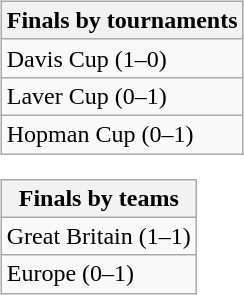<table>
<tr valign=top>
<td><br><table class=wikitable>
<tr>
<th>Finals by tournaments</th>
</tr>
<tr>
<td>Davis Cup (1–0)</td>
</tr>
<tr>
<td>Laver Cup (0–1)</td>
</tr>
<tr>
<td>Hopman Cup (0–1)</td>
</tr>
</table>
<table class=wikitable>
<tr>
<th>Finals by teams</th>
</tr>
<tr>
<td>Great Britain (1–1)</td>
</tr>
<tr>
<td>Europe (0–1)</td>
</tr>
</table>
</td>
</tr>
</table>
